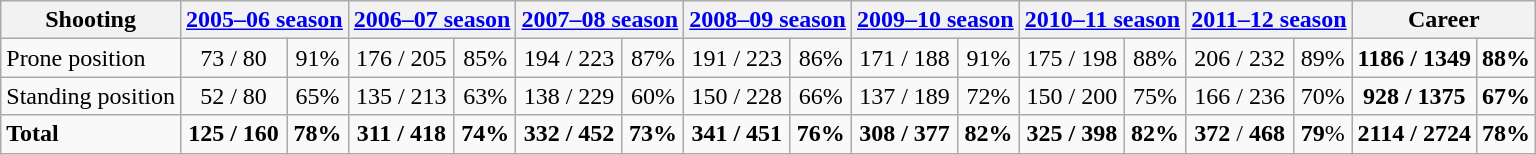<table class="wikitable" style="text-align: center;">
<tr ">
<th align=left>Shooting</th>
<th colspan=2><a href='#'>2005–06 season</a></th>
<th colspan=2><a href='#'>2006–07 season</a></th>
<th colspan=2><a href='#'>2007–08 season</a></th>
<th colspan=2><a href='#'>2008–09 season</a></th>
<th colspan=2><a href='#'>2009–10 season</a></th>
<th colspan=2><a href='#'>2010–11 season</a></th>
<th colspan=2><a href='#'>2011–12 season</a></th>
<th colspan="2;" style="width:100px;">Career</th>
</tr>
<tr>
<td align=left>Prone position</td>
<td>73 / 80</td>
<td>91%</td>
<td>176 /  205</td>
<td>85%</td>
<td>194 / 223</td>
<td>87%</td>
<td>191 / 223</td>
<td>86%</td>
<td>171 / 188</td>
<td>91%</td>
<td>175 / 198</td>
<td>88%</td>
<td>206 / 232</td>
<td>89%</td>
<td><strong>1186 / 1349 </strong></td>
<td><strong>88%</strong></td>
</tr>
<tr>
<td align=left>Standing position</td>
<td>52 / 80</td>
<td>65%</td>
<td>135 / 213</td>
<td>63%</td>
<td>138 / 229</td>
<td>60%</td>
<td>150 / 228</td>
<td>66%</td>
<td>137 / 189</td>
<td>72%</td>
<td>150 / 200</td>
<td>75%</td>
<td>166  / 236</td>
<td>70%</td>
<td><strong>928 / 1375 </strong></td>
<td><strong>67%</strong></td>
</tr>
<tr>
<td align=left><strong>Total</strong></td>
<td><strong>125 / 160</strong></td>
<td><strong>78%</strong></td>
<td><strong>311 / 418</strong></td>
<td><strong>74%</strong></td>
<td><strong>332 / 452</strong></td>
<td><strong>73%</strong></td>
<td><strong>341 / 451</strong></td>
<td><strong>76%</strong></td>
<td><strong>308 / 377</strong></td>
<td><strong>82%</strong></td>
<td><strong>325 / 398 </strong></td>
<td><strong>82%</strong></td>
<td><strong>372</strong> / <strong>468</strong></td>
<td><strong>79</strong>%</td>
<td><strong>2114 / 2724 </strong></td>
<td><strong>78%</strong></td>
</tr>
</table>
